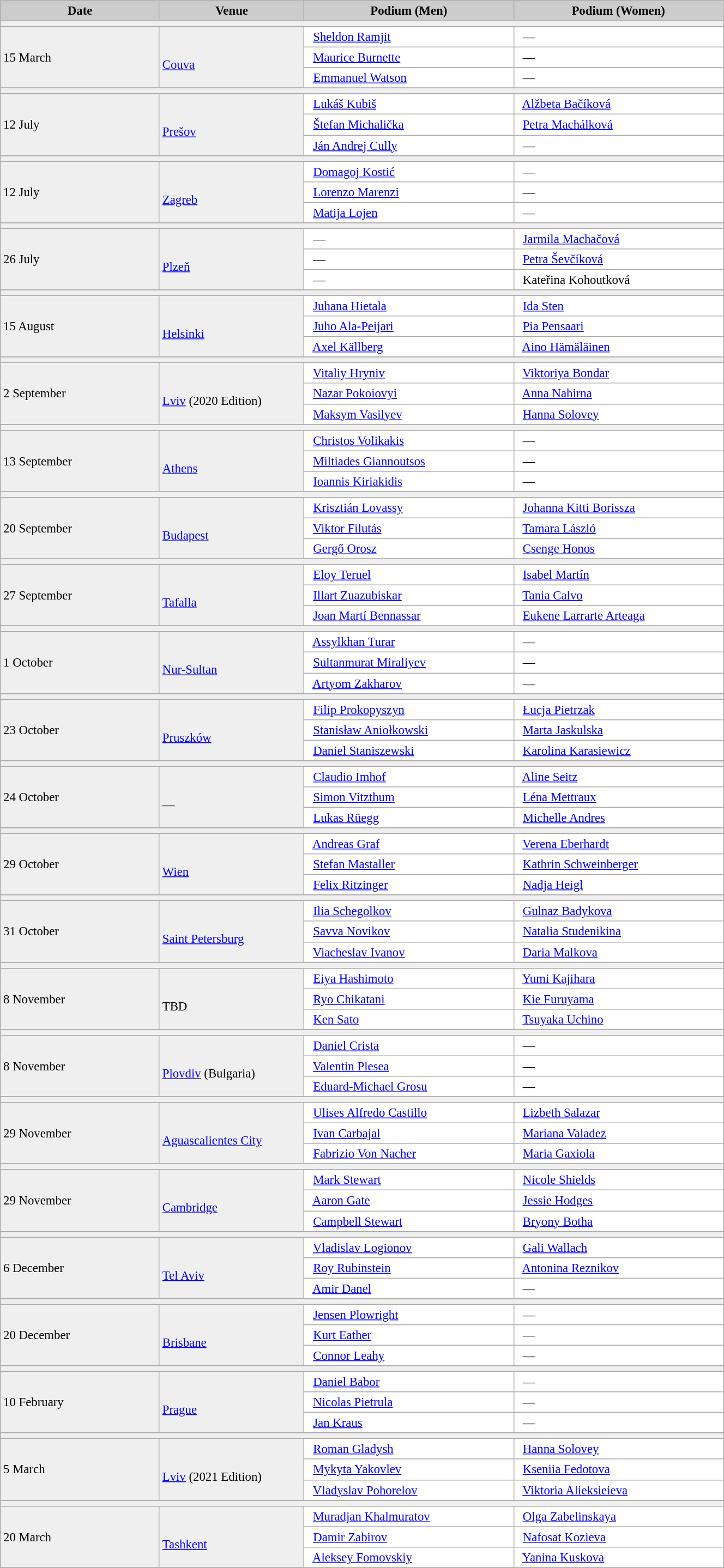<table class="wikitable" width=70% bgcolor="#f7f8ff" cellpadding="3" cellspacing="0" border="1" style="font-size: 95%; border: gray solid 1px; border-collapse: collapse;">
<tr bgcolor="#CCCCCC">
<td align="center"><strong>Date</strong></td>
<td width=20% align="center"><strong>Venue</strong></td>
<td width=29% align="center"><strong>Podium (Men)</strong></td>
<td width=29% align="center"><strong>Podium (Women)</strong></td>
</tr>
<tr bgcolor="#EFEFEF">
<td colspan=4></td>
</tr>
<tr bgcolor="#EFEFEF">
<td rowspan=3>15 March</td>
<td rowspan=3><br><a href='#'>Couva</a></td>
<td bgcolor="#ffffff">   <a href='#'>Sheldon Ramjit</a></td>
<td bgcolor="#ffffff">   —</td>
</tr>
<tr>
<td bgcolor="#ffffff">   <a href='#'>Maurice Burnette</a></td>
<td bgcolor="#ffffff">   —</td>
</tr>
<tr>
<td bgcolor="#ffffff">   <a href='#'>Emmanuel Watson</a></td>
<td bgcolor="#ffffff">   —</td>
</tr>
<tr>
</tr>
<tr bgcolor="#EFEFEF">
<td colspan=4></td>
</tr>
<tr bgcolor="#EFEFEF">
<td rowspan=3>12 July</td>
<td rowspan=3><br><a href='#'>Prešov</a></td>
<td bgcolor="#ffffff">   <a href='#'>Lukáš Kubiš</a></td>
<td bgcolor="#ffffff">   <a href='#'>Alžbeta Bačíková</a></td>
</tr>
<tr>
<td bgcolor="#ffffff">   <a href='#'>Štefan Michalička</a></td>
<td bgcolor="#ffffff">   <a href='#'>Petra Machálková</a></td>
</tr>
<tr>
<td bgcolor="#ffffff">   <a href='#'>Ján Andrej Cully</a></td>
<td bgcolor="#ffffff">   —</td>
</tr>
<tr>
</tr>
<tr bgcolor="#EFEFEF">
<td colspan=4></td>
</tr>
<tr bgcolor="#EFEFEF">
<td rowspan=3>12 July</td>
<td rowspan=3><br><a href='#'>Zagreb</a></td>
<td bgcolor="#ffffff">   <a href='#'>Domagoj Kostić</a></td>
<td bgcolor="#ffffff">   —</td>
</tr>
<tr>
<td bgcolor="#ffffff">   <a href='#'>Lorenzo Marenzi</a></td>
<td bgcolor="#ffffff">   —</td>
</tr>
<tr>
<td bgcolor="#ffffff">   <a href='#'>Matija Lojen</a></td>
<td bgcolor="#ffffff">   —</td>
</tr>
<tr>
</tr>
<tr bgcolor="#EFEFEF">
<td colspan=4></td>
</tr>
<tr bgcolor="#EFEFEF">
<td rowspan=3>26 July</td>
<td rowspan=3><br><a href='#'>Plzeň</a></td>
<td bgcolor="#ffffff">   —</td>
<td bgcolor="#ffffff">   <a href='#'>Jarmila Machačová</a></td>
</tr>
<tr>
<td bgcolor="#ffffff">   —</td>
<td bgcolor="#ffffff">   <a href='#'>Petra Ševčíková</a></td>
</tr>
<tr>
<td bgcolor="#ffffff">   —</td>
<td bgcolor="#ffffff">   Kateřina Kohoutková</td>
</tr>
<tr>
</tr>
<tr bgcolor="#EFEFEF">
<td colspan=4></td>
</tr>
<tr bgcolor="#EFEFEF">
<td rowspan=3>15 August</td>
<td rowspan=3><br><a href='#'>Helsinki</a></td>
<td bgcolor="#ffffff">   <a href='#'>Juhana Hietala</a></td>
<td bgcolor="#ffffff">   <a href='#'>Ida Sten</a></td>
</tr>
<tr>
<td bgcolor="#ffffff">   <a href='#'>Juho Ala-Peijari</a></td>
<td bgcolor="#ffffff">   <a href='#'>Pia Pensaari</a></td>
</tr>
<tr>
<td bgcolor="#ffffff">   <a href='#'>Axel Källberg</a></td>
<td bgcolor="#ffffff">   <a href='#'>Aino Hämäläinen</a></td>
</tr>
<tr>
</tr>
<tr bgcolor="#EFEFEF">
<td colspan=4></td>
</tr>
<tr bgcolor="#EFEFEF">
<td rowspan=3>2 September</td>
<td rowspan=3><br><a href='#'>Lviv</a> (2020 Edition)</td>
<td bgcolor="#ffffff">   <a href='#'>Vitaliy Hryniv</a></td>
<td bgcolor="#ffffff">   <a href='#'>Viktoriya Bondar</a></td>
</tr>
<tr>
<td bgcolor="#ffffff">   <a href='#'>Nazar Pokoiovyi</a></td>
<td bgcolor="#ffffff">   <a href='#'>Anna Nahirna</a></td>
</tr>
<tr>
<td bgcolor="#ffffff">   <a href='#'>Maksym Vasilyev</a></td>
<td bgcolor="#ffffff">   <a href='#'>Hanna Solovey</a></td>
</tr>
<tr>
</tr>
<tr bgcolor="#EFEFEF">
<td colspan=4></td>
</tr>
<tr bgcolor="#EFEFEF">
<td rowspan=3>13 September</td>
<td rowspan=3><br><a href='#'>Athens</a></td>
<td bgcolor="#ffffff">   <a href='#'>Christos Volikakis</a></td>
<td bgcolor="#ffffff">   —</td>
</tr>
<tr>
<td bgcolor="#ffffff">   <a href='#'>Miltiades Giannoutsos</a></td>
<td bgcolor="#ffffff">   —</td>
</tr>
<tr>
<td bgcolor="#ffffff">   <a href='#'>Ioannis Kiriakidis</a></td>
<td bgcolor="#ffffff">   —</td>
</tr>
<tr>
</tr>
<tr bgcolor="#EFEFEF">
<td colspan=4></td>
</tr>
<tr bgcolor="#EFEFEF">
<td rowspan=3>20 September</td>
<td rowspan=3><br><a href='#'>Budapest</a></td>
<td bgcolor="#ffffff">   <a href='#'>Krisztián Lovassy</a></td>
<td bgcolor="#ffffff">   <a href='#'>Johanna Kitti Borissza</a></td>
</tr>
<tr>
<td bgcolor="#ffffff">   <a href='#'>Viktor Filutás</a></td>
<td bgcolor="#ffffff">   <a href='#'>Tamara László</a></td>
</tr>
<tr>
<td bgcolor="#ffffff">   <a href='#'>Gergő Orosz</a></td>
<td bgcolor="#ffffff">   <a href='#'>Csenge Honos</a></td>
</tr>
<tr>
</tr>
<tr bgcolor="#EFEFEF">
<td colspan=4></td>
</tr>
<tr bgcolor="#EFEFEF">
<td rowspan=3>27 September</td>
<td rowspan=3><br><a href='#'>Tafalla</a></td>
<td bgcolor="#ffffff">   <a href='#'>Eloy Teruel</a></td>
<td bgcolor="#ffffff">   <a href='#'>Isabel Martín</a></td>
</tr>
<tr>
<td bgcolor="#ffffff">   <a href='#'>Illart Zuazubiskar</a></td>
<td bgcolor="#ffffff">   <a href='#'>Tania Calvo</a></td>
</tr>
<tr>
<td bgcolor="#ffffff">   <a href='#'>Joan Martí Bennassar</a></td>
<td bgcolor="#ffffff">   <a href='#'>Eukene Larrarte Arteaga</a></td>
</tr>
<tr>
</tr>
<tr bgcolor="#EFEFEF">
<td colspan=4></td>
</tr>
<tr bgcolor="#EFEFEF">
<td rowspan=3>1 October</td>
<td rowspan=3><br><a href='#'>Nur-Sultan</a></td>
<td bgcolor="#ffffff">   <a href='#'>Assylkhan Turar</a></td>
<td bgcolor="#ffffff">   —</td>
</tr>
<tr>
<td bgcolor="#ffffff">   <a href='#'>Sultanmurat Miraliyev</a></td>
<td bgcolor="#ffffff">   —</td>
</tr>
<tr>
<td bgcolor="#ffffff">   <a href='#'>Artyom Zakharov</a></td>
<td bgcolor="#ffffff">   —</td>
</tr>
<tr>
</tr>
<tr bgcolor="#EFEFEF">
<td colspan=4></td>
</tr>
<tr bgcolor="#EFEFEF">
<td rowspan=3>23 October</td>
<td rowspan=3><br><a href='#'>Pruszków</a></td>
<td bgcolor="#ffffff">   <a href='#'>Filip Prokopyszyn</a></td>
<td bgcolor="#ffffff">   <a href='#'>Łucja Pietrzak</a></td>
</tr>
<tr>
<td bgcolor="#ffffff">   <a href='#'>Stanisław Aniołkowski</a></td>
<td bgcolor="#ffffff">   <a href='#'>Marta Jaskulska</a></td>
</tr>
<tr>
<td bgcolor="#ffffff">   <a href='#'>Daniel Staniszewski</a></td>
<td bgcolor="#ffffff">   <a href='#'>Karolina Karasiewicz</a></td>
</tr>
<tr>
</tr>
<tr bgcolor="#EFEFEF">
<td colspan=4></td>
</tr>
<tr bgcolor="#EFEFEF">
<td rowspan=3>24 October</td>
<td rowspan=3><br>—</td>
<td bgcolor="#ffffff">   <a href='#'>Claudio Imhof</a></td>
<td bgcolor="#ffffff">   <a href='#'>Aline Seitz</a></td>
</tr>
<tr>
<td bgcolor="#ffffff">   <a href='#'>Simon Vitzthum</a></td>
<td bgcolor="#ffffff">   <a href='#'>Léna Mettraux</a></td>
</tr>
<tr>
<td bgcolor="#ffffff">   <a href='#'>Lukas Rüegg</a></td>
<td bgcolor="#ffffff">   <a href='#'>Michelle Andres</a></td>
</tr>
<tr>
</tr>
<tr bgcolor="#EFEFEF">
<td colspan=4></td>
</tr>
<tr bgcolor="#EFEFEF">
<td rowspan=3>29 October</td>
<td rowspan=3><br><a href='#'>Wien</a></td>
<td bgcolor="#ffffff">   <a href='#'>Andreas Graf</a></td>
<td bgcolor="#ffffff">   <a href='#'>Verena Eberhardt</a></td>
</tr>
<tr>
<td bgcolor="#ffffff">   <a href='#'>Stefan Mastaller</a></td>
<td bgcolor="#ffffff">   <a href='#'>Kathrin Schweinberger</a></td>
</tr>
<tr>
<td bgcolor="#ffffff">   <a href='#'>Felix Ritzinger</a></td>
<td bgcolor="#ffffff">   <a href='#'>Nadja Heigl</a></td>
</tr>
<tr>
</tr>
<tr bgcolor="#EFEFEF">
<td colspan=4></td>
</tr>
<tr bgcolor="#EFEFEF">
<td rowspan=3>31 October</td>
<td rowspan=3><br><a href='#'>Saint Petersburg</a></td>
<td bgcolor="#ffffff">   <a href='#'>Ilia Schegolkov</a></td>
<td bgcolor="#ffffff">   <a href='#'>Gulnaz Badykova</a></td>
</tr>
<tr>
<td bgcolor="#ffffff">   <a href='#'>Savva Novikov</a></td>
<td bgcolor="#ffffff">   <a href='#'>Natalia Studenikina</a></td>
</tr>
<tr>
<td bgcolor="#ffffff">   <a href='#'>Viacheslav Ivanov</a></td>
<td bgcolor="#ffffff">   <a href='#'>Daria Malkova</a></td>
</tr>
<tr>
</tr>
<tr bgcolor="#EFEFEF">
<td colspan=4></td>
</tr>
<tr bgcolor="#EFEFEF">
<td rowspan=3>8 November</td>
<td rowspan=3><br>TBD</td>
<td bgcolor="#ffffff">   <a href='#'>Eiya Hashimoto</a></td>
<td bgcolor="#ffffff">   <a href='#'>Yumi Kajihara</a></td>
</tr>
<tr>
<td bgcolor="#ffffff">   <a href='#'>Ryo Chikatani</a></td>
<td bgcolor="#ffffff">   <a href='#'>Kie Furuyama</a></td>
</tr>
<tr>
<td bgcolor="#ffffff">   <a href='#'>Ken Sato</a></td>
<td bgcolor="#ffffff">   <a href='#'>Tsuyaka Uchino</a></td>
</tr>
<tr>
</tr>
<tr bgcolor="#EFEFEF">
<td colspan=4></td>
</tr>
<tr bgcolor="#EFEFEF">
<td rowspan=3>8 November</td>
<td rowspan=3><br><a href='#'>Plovdiv</a> (Bulgaria)</td>
<td bgcolor="#ffffff">   <a href='#'>Daniel Crista</a></td>
<td bgcolor="#ffffff">   —</td>
</tr>
<tr>
<td bgcolor="#ffffff">   <a href='#'>Valentin Plesea</a></td>
<td bgcolor="#ffffff">   —</td>
</tr>
<tr>
<td bgcolor="#ffffff">   <a href='#'>Eduard-Michael Grosu</a></td>
<td bgcolor="#ffffff">   —</td>
</tr>
<tr>
</tr>
<tr bgcolor="#EFEFEF">
<td colspan=4></td>
</tr>
<tr bgcolor="#EFEFEF">
<td rowspan=3>29 November</td>
<td rowspan=3><br><a href='#'>Aguascalientes City</a></td>
<td bgcolor="#ffffff">   <a href='#'>Ulises Alfredo Castillo</a></td>
<td bgcolor="#ffffff">   <a href='#'>Lizbeth Salazar</a></td>
</tr>
<tr>
<td bgcolor="#ffffff">   <a href='#'>Ivan Carbajal</a></td>
<td bgcolor="#ffffff">   <a href='#'>Mariana Valadez</a></td>
</tr>
<tr>
<td bgcolor="#ffffff">   <a href='#'>Fabrizio Von Nacher</a></td>
<td bgcolor="#ffffff">   <a href='#'>Maria Gaxiola</a></td>
</tr>
<tr>
</tr>
<tr bgcolor="#EFEFEF">
<td colspan=4></td>
</tr>
<tr bgcolor="#EFEFEF">
<td rowspan=3>29 November</td>
<td rowspan=3><br><a href='#'>Cambridge</a></td>
<td bgcolor="#ffffff">   <a href='#'>Mark Stewart</a></td>
<td bgcolor="#ffffff">   <a href='#'>Nicole Shields</a></td>
</tr>
<tr>
<td bgcolor="#ffffff">   <a href='#'>Aaron Gate</a></td>
<td bgcolor="#ffffff">   <a href='#'>Jessie Hodges</a></td>
</tr>
<tr>
<td bgcolor="#ffffff">   <a href='#'>Campbell Stewart</a></td>
<td bgcolor="#ffffff">   <a href='#'>Bryony Botha</a></td>
</tr>
<tr>
</tr>
<tr bgcolor="#EFEFEF">
<td colspan=4></td>
</tr>
<tr bgcolor="#EFEFEF">
<td rowspan=3>6 December</td>
<td rowspan=3><br><a href='#'>Tel Aviv</a></td>
<td bgcolor="#ffffff">   <a href='#'>Vladislav Logionov</a></td>
<td bgcolor="#ffffff">   <a href='#'>Gali Wallach</a></td>
</tr>
<tr>
<td bgcolor="#ffffff">   <a href='#'>Roy Rubinstein</a></td>
<td bgcolor="#ffffff">   <a href='#'>Antonina Reznikov</a></td>
</tr>
<tr>
<td bgcolor="#ffffff">   <a href='#'>Amir Danel</a></td>
<td bgcolor="#ffffff">   —</td>
</tr>
<tr>
</tr>
<tr bgcolor="#EFEFEF">
<td colspan=4></td>
</tr>
<tr bgcolor="#EFEFEF">
<td rowspan=3>20 December</td>
<td rowspan=3><br><a href='#'>Brisbane</a></td>
<td bgcolor="#ffffff">   <a href='#'>Jensen Plowright</a></td>
<td bgcolor="#ffffff">   —</td>
</tr>
<tr>
<td bgcolor="#ffffff">   <a href='#'>Kurt Eather</a></td>
<td bgcolor="#ffffff">   —</td>
</tr>
<tr>
<td bgcolor="#ffffff">   <a href='#'>Connor Leahy</a></td>
<td bgcolor="#ffffff">   —</td>
</tr>
<tr>
</tr>
<tr bgcolor="#EFEFEF">
<td colspan=4></td>
</tr>
<tr bgcolor="#EFEFEF">
<td rowspan=3>10 February</td>
<td rowspan=3><br><a href='#'>Prague</a></td>
<td bgcolor="#ffffff">   <a href='#'>Daniel Babor</a></td>
<td bgcolor="#ffffff">   —</td>
</tr>
<tr>
<td bgcolor="#ffffff">   <a href='#'>Nicolas Pietrula</a></td>
<td bgcolor="#ffffff">   —</td>
</tr>
<tr>
<td bgcolor="#ffffff">   <a href='#'>Jan Kraus</a></td>
<td bgcolor="#ffffff">   —</td>
</tr>
<tr>
</tr>
<tr bgcolor="#EFEFEF">
<td colspan=4></td>
</tr>
<tr bgcolor="#EFEFEF">
<td rowspan=3>5 March</td>
<td rowspan=3><br><a href='#'>Lviv</a> (2021 Edition)</td>
<td bgcolor="#ffffff">   <a href='#'>Roman Gladysh</a></td>
<td bgcolor="#ffffff">   <a href='#'>Hanna Solovey</a></td>
</tr>
<tr>
<td bgcolor="#ffffff">   <a href='#'>Mykyta Yakovlev</a></td>
<td bgcolor="#ffffff">   <a href='#'>Kseniia Fedotova</a></td>
</tr>
<tr>
<td bgcolor="#ffffff">   <a href='#'>Vladyslav Pohorelov</a></td>
<td bgcolor="#ffffff">   <a href='#'>Viktoria Alieksieieva</a></td>
</tr>
<tr>
</tr>
<tr bgcolor="#EFEFEF">
<td colspan=4></td>
</tr>
<tr bgcolor="#EFEFEF">
<td rowspan=3>20 March</td>
<td rowspan=3><br><a href='#'>Tashkent</a></td>
<td bgcolor="#ffffff">   <a href='#'>Muradjan Khalmuratov</a></td>
<td bgcolor="#ffffff">   <a href='#'>Olga Zabelinskaya</a></td>
</tr>
<tr>
<td bgcolor="#ffffff">   <a href='#'>Damir Zabirov</a></td>
<td bgcolor="#ffffff">   <a href='#'>Nafosat Kozieva</a></td>
</tr>
<tr>
<td bgcolor="#ffffff">   <a href='#'>Aleksey Fomovskiy</a></td>
<td bgcolor="#ffffff">   <a href='#'>Yanina Kuskova</a></td>
</tr>
</table>
